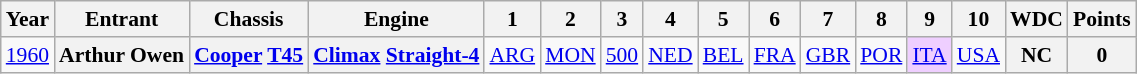<table class="wikitable" style="text-align:center; font-size:90%">
<tr>
<th>Year</th>
<th>Entrant</th>
<th>Chassis</th>
<th>Engine</th>
<th>1</th>
<th>2</th>
<th>3</th>
<th>4</th>
<th>5</th>
<th>6</th>
<th>7</th>
<th>8</th>
<th>9</th>
<th>10</th>
<th>WDC</th>
<th>Points</th>
</tr>
<tr>
<td><a href='#'>1960</a></td>
<th>Arthur Owen</th>
<th><a href='#'>Cooper</a> <a href='#'>T45</a></th>
<th><a href='#'>Climax</a> <a href='#'>Straight-4</a></th>
<td><a href='#'>ARG</a></td>
<td><a href='#'>MON</a></td>
<td><a href='#'>500</a></td>
<td><a href='#'>NED</a></td>
<td><a href='#'>BEL</a></td>
<td><a href='#'>FRA</a></td>
<td><a href='#'>GBR</a></td>
<td><a href='#'>POR</a></td>
<td style="background:#EFCFFF;"><a href='#'>ITA</a><br></td>
<td><a href='#'>USA</a></td>
<th>NC</th>
<th>0</th>
</tr>
</table>
